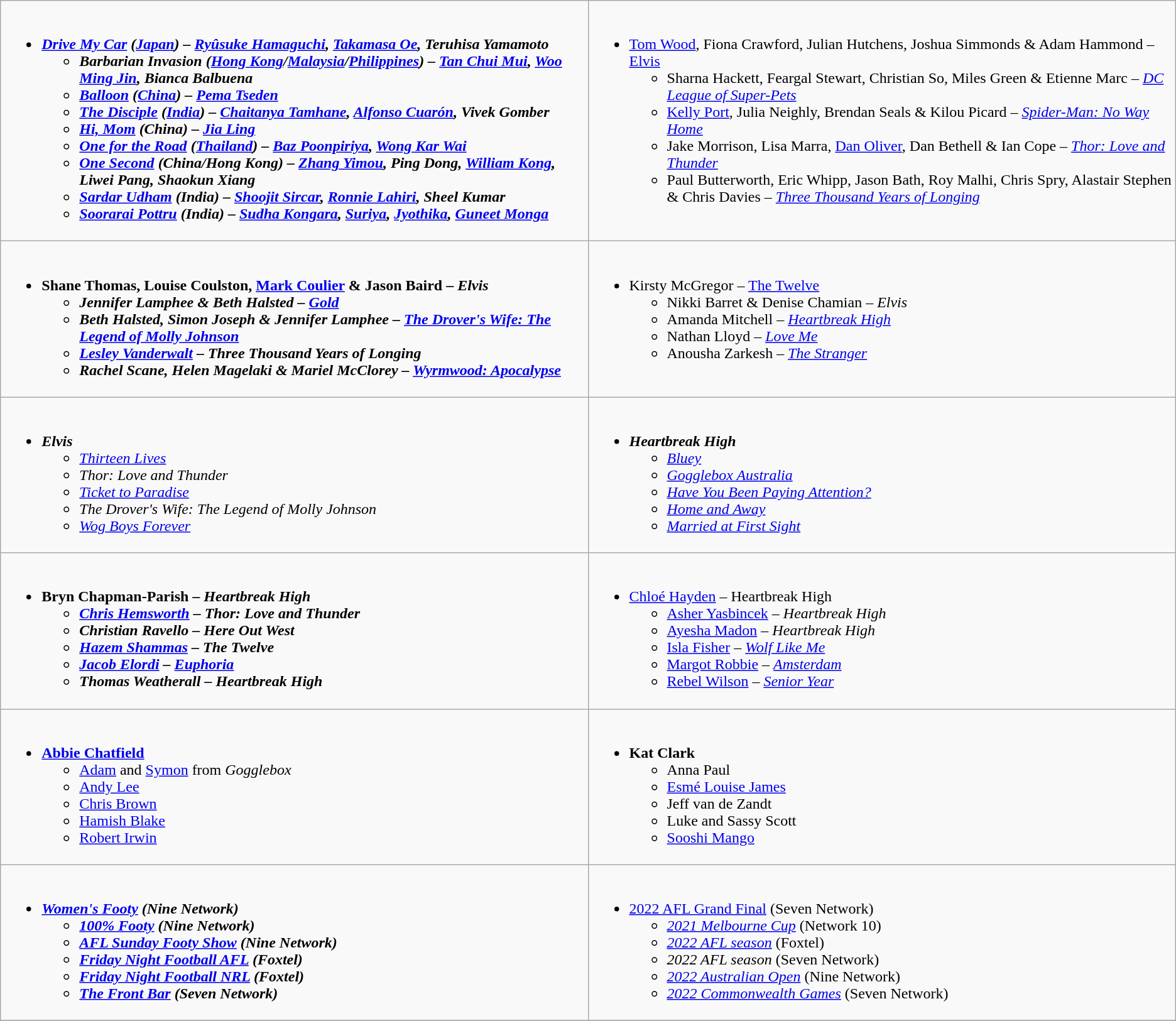<table class="wikitable" style="width=">
<tr>
<td valign="top" width="50%"><br><ul><li><strong><em><a href='#'>Drive My Car</a><em> (<a href='#'>Japan</a>) – <a href='#'>Ryûsuke Hamaguchi</a>, <a href='#'>Takamasa Oe</a>, Teruhisa Yamamoto<strong><ul><li></em>Barbarian Invasion<em> (<a href='#'>Hong Kong</a>/<a href='#'>Malaysia</a>/<a href='#'>Philippines</a>) – <a href='#'>Tan Chui Mui</a>, <a href='#'>Woo Ming Jin</a>, Bianca Balbuena</li><li></em><a href='#'>Balloon</a><em> (<a href='#'>China</a>) – <a href='#'>Pema Tseden</a></li><li></em><a href='#'>The Disciple</a><em> (<a href='#'>India</a>) – <a href='#'>Chaitanya Tamhane</a>, <a href='#'>Alfonso Cuarón</a>, Vivek Gomber</li><li></em><a href='#'>Hi, Mom</a><em> (China) – <a href='#'>Jia Ling</a></li><li></em><a href='#'>One for the Road</a><em> (<a href='#'>Thailand</a>) – <a href='#'>Baz Poonpiriya</a>, <a href='#'>Wong Kar Wai</a></li><li></em><a href='#'>One Second</a><em> (China/Hong Kong) – <a href='#'>Zhang Yimou</a>, Ping Dong, <a href='#'>William Kong</a>, Liwei Pang, Shaokun Xiang</li><li></em><a href='#'>Sardar Udham</a><em> (India) – <a href='#'>Shoojit Sircar</a>, <a href='#'>Ronnie Lahiri</a>, Sheel Kumar</li><li></em><a href='#'>Soorarai Pottru</a><em> (India) – <a href='#'>Sudha Kongara</a>, <a href='#'>Suriya</a>, <a href='#'>Jyothika</a>, <a href='#'>Guneet Monga</a></li></ul></li></ul></td>
<td valign="top" width="50%"><br><ul><li></strong><a href='#'>Tom Wood</a>, Fiona Crawford, Julian Hutchens, Joshua Simmonds & Adam Hammond – </em><a href='#'>Elvis</a></em></strong><ul><li>Sharna Hackett, Feargal Stewart, Christian So, Miles Green & Etienne Marc – <em><a href='#'>DC League of Super-Pets</a></em></li><li><a href='#'>Kelly Port</a>, Julia Neighly, Brendan Seals & Kilou Picard – <em><a href='#'>Spider-Man: No Way Home</a></em></li><li>Jake Morrison, Lisa Marra, <a href='#'>Dan Oliver</a>, Dan Bethell & Ian Cope – <em><a href='#'>Thor: Love and Thunder</a></em></li><li>Paul Butterworth, Eric Whipp, Jason Bath, Roy Malhi, Chris Spry, Alastair Stephen & Chris Davies – <em><a href='#'>Three Thousand Years of Longing</a></em></li></ul></li></ul></td>
</tr>
<tr>
<td valign="top" width="50%"><br><ul><li><strong>Shane Thomas, Louise Coulston, <a href='#'>Mark Coulier</a> & Jason Baird – <em>Elvis<strong><em><ul><li>Jennifer Lamphee & Beth Halsted – </em><a href='#'>Gold</a><em></li><li>Beth Halsted, Simon Joseph & Jennifer Lamphee – </em><a href='#'>The Drover's Wife: The Legend of Molly Johnson</a><em></li><li><a href='#'>Lesley Vanderwalt</a> – </em>Three Thousand Years of Longing<em></li><li>Rachel Scane, Helen Magelaki & Mariel McClorey – </em><a href='#'>Wyrmwood: Apocalypse</a><em></li></ul></li></ul></td>
<td valign="top" width="50%"><br><ul><li></strong>Kirsty McGregor – </em><a href='#'>The Twelve</a></em></strong><ul><li>Nikki Barret & Denise Chamian – <em>Elvis</em></li><li>Amanda Mitchell – <em><a href='#'>Heartbreak High</a></em></li><li>Nathan Lloyd – <em><a href='#'>Love Me</a></em></li><li>Anousha Zarkesh – <em><a href='#'>The Stranger</a></em></li></ul></li></ul></td>
</tr>
<tr>
<td valign="top" width="50%"><br><ul><li><strong><em>Elvis</em></strong><ul><li><em><a href='#'>Thirteen Lives</a></em></li><li><em>Thor: Love and Thunder</em></li><li><em><a href='#'>Ticket to Paradise</a></em></li><li><em>The Drover's Wife: The Legend of Molly Johnson</em></li><li><em><a href='#'>Wog Boys Forever</a></em></li></ul></li></ul></td>
<td valign="top" width="50%"><br><ul><li><strong><em>Heartbreak High</em></strong><ul><li><em><a href='#'>Bluey</a></em></li><li><em><a href='#'>Gogglebox Australia</a></em></li><li><em><a href='#'>Have You Been Paying Attention?</a></em></li><li><em><a href='#'>Home and Away</a></em></li><li><em><a href='#'>Married at First Sight</a></em></li></ul></li></ul></td>
</tr>
<tr>
<td valign="top" width="50%"><br><ul><li><strong>Bryn Chapman-Parish – <em>Heartbreak High<strong><em><ul><li><a href='#'>Chris Hemsworth</a> – </em>Thor: Love and Thunder<em></li><li>Christian Ravello – </em>Here Out West<em></li><li><a href='#'>Hazem Shammas</a> – </em>The Twelve<em></li><li><a href='#'>Jacob Elordi</a> – </em><a href='#'>Euphoria</a><em></li><li>Thomas Weatherall – </em>Heartbreak High<em></li></ul></li></ul></td>
<td valign="top" width="50%"><br><ul><li></strong><a href='#'>Chloé Hayden</a><strong> </strong>– </em>Heartbreak High</em></strong><ul><li><a href='#'>Asher Yasbincek</a> – <em>Heartbreak High</em></li><li><a href='#'>Ayesha Madon</a> – <em>Heartbreak High</em></li><li><a href='#'>Isla Fisher</a> – <em><a href='#'>Wolf Like Me</a></em></li><li><a href='#'>Margot Robbie</a> – <em><a href='#'>Amsterdam</a></em></li><li><a href='#'>Rebel Wilson</a> – <em><a href='#'>Senior Year</a></em></li></ul></li></ul></td>
</tr>
<tr>
<td valign="top" width="50%"><br><ul><li><strong><a href='#'>Abbie Chatfield</a></strong><ul><li><a href='#'>Adam</a> and <a href='#'>Symon</a> from <em>Gogglebox</em></li><li><a href='#'>Andy Lee</a></li><li><a href='#'>Chris Brown</a></li><li><a href='#'>Hamish Blake</a></li><li><a href='#'>Robert Irwin</a></li></ul></li></ul></td>
<td valign="top" width="50%"><br><ul><li><strong>Kat Clark</strong><ul><li>Anna Paul</li><li><a href='#'>Esmé Louise James</a></li><li>Jeff van de Zandt</li><li>Luke and Sassy Scott</li><li><a href='#'>Sooshi Mango</a></li></ul></li></ul></td>
</tr>
<tr>
<td valign="top" width="50%"><br><ul><li><strong><em><a href='#'>Women's Footy</a><em> (Nine Network)<strong><ul><li></em><a href='#'>100% Footy</a><em> (Nine Network)</li><li></em><a href='#'>AFL Sunday Footy Show</a><em> (Nine Network)</li><li></em><a href='#'>Friday Night Football AFL</a><em> (Foxtel)</li><li></em><a href='#'>Friday Night Football NRL</a><em> (Foxtel)</li><li></em><a href='#'>The Front Bar</a><em> (Seven Network)</li></ul></li></ul></td>
<td valign="top" width="50%"><br><ul><li></em></strong><a href='#'>2022 AFL Grand Final</a></em> (Seven Network)</strong><ul><li><em><a href='#'>2021 Melbourne Cup</a></em> (Network 10)</li><li><em><a href='#'>2022 AFL season</a></em> (Foxtel)</li><li><em>2022 AFL season</em> (Seven Network)</li><li><em><a href='#'>2022 Australian Open</a></em> (Nine Network)</li><li><em><a href='#'>2022 Commonwealth Games</a></em> (Seven Network)</li></ul></li></ul></td>
</tr>
<tr>
</tr>
</table>
